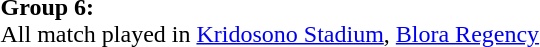<table>
<tr>
<td><strong>Group 6:</strong><br>All match played in <a href='#'>Kridosono Stadium</a>, <a href='#'>Blora Regency</a>
</td>
</tr>
</table>
